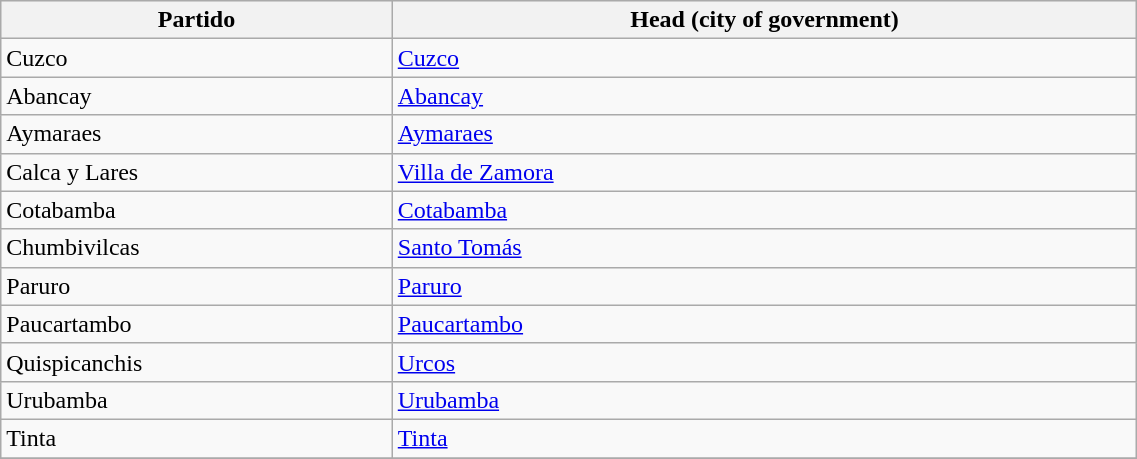<table class="wikitable" border="1" align="center" width=60%>
<tr bgcolor="#ececec">
<th>Partido</th>
<th>Head (city of government)</th>
</tr>
<tr>
<td>Cuzco</td>
<td><a href='#'>Cuzco</a></td>
</tr>
<tr>
<td>Abancay</td>
<td><a href='#'>Abancay</a></td>
</tr>
<tr>
<td>Aymaraes</td>
<td><a href='#'>Aymaraes</a></td>
</tr>
<tr>
<td>Calca y Lares</td>
<td><a href='#'>Villa de Zamora</a></td>
</tr>
<tr>
<td>Cotabamba</td>
<td><a href='#'>Cotabamba</a></td>
</tr>
<tr>
<td>Chumbivilcas</td>
<td><a href='#'>Santo Tomás</a></td>
</tr>
<tr>
<td>Paruro</td>
<td><a href='#'>Paruro</a></td>
</tr>
<tr>
<td>Paucartambo</td>
<td><a href='#'>Paucartambo</a></td>
</tr>
<tr>
<td>Quispicanchis</td>
<td><a href='#'>Urcos</a></td>
</tr>
<tr>
<td>Urubamba</td>
<td><a href='#'>Urubamba</a></td>
</tr>
<tr>
<td>Tinta</td>
<td><a href='#'>Tinta</a></td>
</tr>
<tr>
</tr>
</table>
